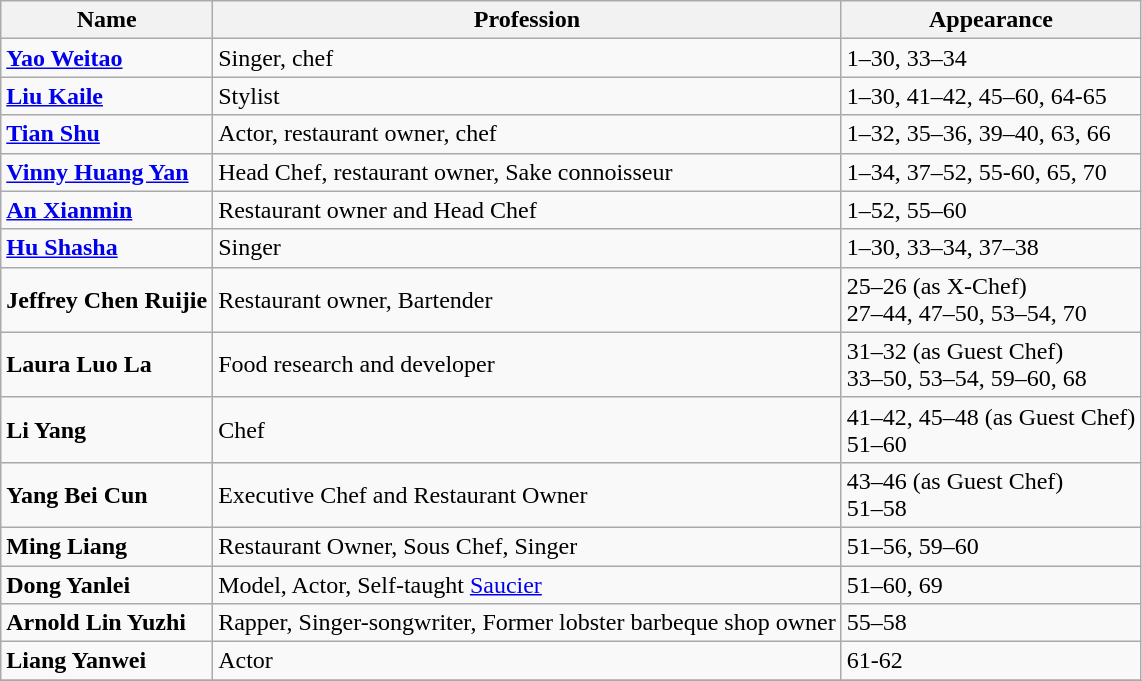<table class="wikitable sortable ">
<tr>
<th>Name</th>
<th>Profession</th>
<th>Appearance</th>
</tr>
<tr>
<td><strong><a href='#'>Yao Weitao</a></strong></td>
<td>Singer, chef</td>
<td>1–30, 33–34</td>
</tr>
<tr>
<td><strong><a href='#'>Liu Kaile</a></strong></td>
<td>Stylist</td>
<td>1–30, 41–42, 45–60, 64-65</td>
</tr>
<tr>
<td><strong><a href='#'>Tian Shu</a></strong></td>
<td>Actor, restaurant owner, chef</td>
<td>1–32, 35–36, 39–40, 63, 66</td>
</tr>
<tr>
<td><strong><a href='#'>Vinny Huang Yan</a></strong></td>
<td>Head Chef, restaurant owner, Sake connoisseur</td>
<td>1–34, 37–52, 55-60, 65, 70</td>
</tr>
<tr>
<td><strong><a href='#'>An Xianmin</a></strong></td>
<td>Restaurant owner and Head Chef</td>
<td>1–52, 55–60</td>
</tr>
<tr>
<td><strong><a href='#'>Hu Shasha</a></strong></td>
<td>Singer</td>
<td>1–30, 33–34, 37–38</td>
</tr>
<tr>
<td><strong>Jeffrey Chen Ruijie</strong></td>
<td>Restaurant owner, Bartender</td>
<td>25–26 (as X-Chef)<br>27–44, 47–50, 53–54, 70</td>
</tr>
<tr>
<td><strong>Laura Luo La</strong></td>
<td>Food research and developer</td>
<td>31–32 (as Guest Chef)<br>33–50, 53–54, 59–60, 68</td>
</tr>
<tr>
<td><strong>Li Yang</strong></td>
<td>Chef</td>
<td>41–42, 45–48 (as Guest Chef)<br>51–60</td>
</tr>
<tr>
<td><strong>Yang Bei Cun</strong></td>
<td>Executive Chef and Restaurant Owner</td>
<td>43–46 (as Guest Chef)<br>51–58</td>
</tr>
<tr>
<td><strong>Ming Liang</strong></td>
<td>Restaurant Owner, Sous Chef, Singer</td>
<td>51–56, 59–60</td>
</tr>
<tr>
<td><strong>Dong Yanlei</strong></td>
<td>Model, Actor, Self-taught <a href='#'>Saucier</a></td>
<td>51–60, 69</td>
</tr>
<tr>
<td><strong>Arnold Lin Yuzhi</strong></td>
<td>Rapper, Singer-songwriter, Former lobster barbeque shop owner</td>
<td>55–58</td>
</tr>
<tr>
<td><strong>Liang Yanwei</strong></td>
<td>Actor</td>
<td>61-62</td>
</tr>
<tr>
</tr>
</table>
